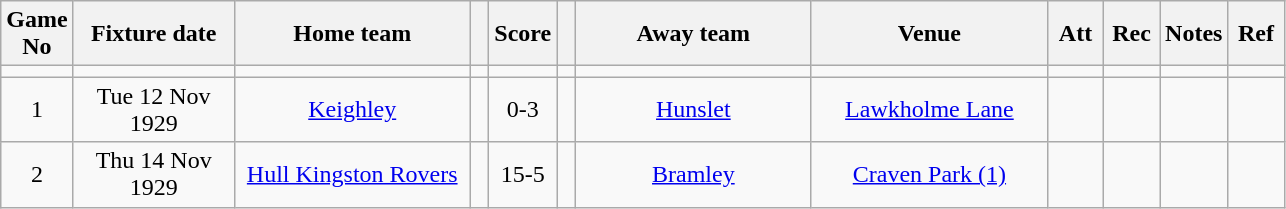<table class="wikitable" style="text-align:center;">
<tr>
<th width=20 abbr="No">Game No</th>
<th width=100 abbr="Date">Fixture date</th>
<th width=150 abbr="Home team">Home team</th>
<th width=5 abbr="space"></th>
<th width=20 abbr="Score">Score</th>
<th width=5 abbr="space"></th>
<th width=150 abbr="Away team">Away team</th>
<th width=150 abbr="Venue">Venue</th>
<th width=30 abbr="Att">Att</th>
<th width=30 abbr="Rec">Rec</th>
<th width=20 abbr="Notes">Notes</th>
<th width=30 abbr="Ref">Ref</th>
</tr>
<tr>
<td></td>
<td></td>
<td></td>
<td></td>
<td></td>
<td></td>
<td></td>
<td></td>
<td></td>
<td></td>
<td></td>
</tr>
<tr>
<td>1</td>
<td>Tue  12 Nov 1929</td>
<td><a href='#'>Keighley</a></td>
<td></td>
<td>0-3</td>
<td></td>
<td><a href='#'>Hunslet</a></td>
<td><a href='#'>Lawkholme Lane</a></td>
<td></td>
<td></td>
<td></td>
<td></td>
</tr>
<tr>
<td>2</td>
<td>Thu 14 Nov 1929</td>
<td><a href='#'>Hull Kingston Rovers</a></td>
<td></td>
<td>15-5</td>
<td></td>
<td><a href='#'>Bramley</a></td>
<td><a href='#'>Craven Park (1)</a></td>
<td></td>
<td></td>
<td></td>
<td></td>
</tr>
</table>
